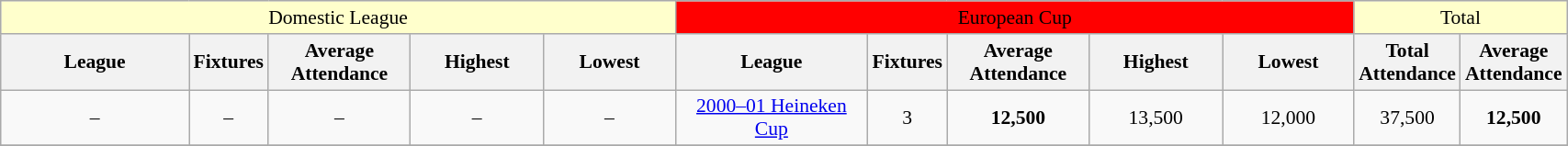<table class="wikitable sortable" style="font-size:90%; width:90%;">
<tr>
<td colspan="5" class="wikitable sortable" style="width:45%; background:#ffffcc; text-align:center;"><span>Domestic League</span></td>
<td colspan="5" class="wikitable sortable" style="width:45%; background:#f00; text-align:center;"><span>European Cup</span></td>
<td colspan="2" class="wikitable sortable" style="width:45%; background:#ffffcc; text-align:center;"><span>Total</span></td>
</tr>
<tr>
<th style="width:15%;">League</th>
<th style="width:5%;">Fixtures</th>
<th style="width:10%;">Average Attendance</th>
<th style="width:10%;">Highest</th>
<th style="width:10%;">Lowest</th>
<th style="width:15%;">League</th>
<th style="width:5%;">Fixtures</th>
<th style="width:10%;">Average Attendance</th>
<th style="width:10%;">Highest</th>
<th style="width:10%;">Lowest</th>
<th style="width:10%;">Total Attendance</th>
<th style="width:10%;">Average Attendance</th>
</tr>
<tr>
<td align=center>–</td>
<td align=center>–</td>
<td align=center>–</td>
<td align=center>–</td>
<td align=center>–</td>
<td align=center><a href='#'>2000–01 Heineken Cup</a></td>
<td align=center>3</td>
<td align=center><strong>12,500</strong></td>
<td align=center>13,500</td>
<td align=center>12,000</td>
<td align=center>37,500</td>
<td align=center><strong>12,500</strong></td>
</tr>
<tr>
</tr>
</table>
